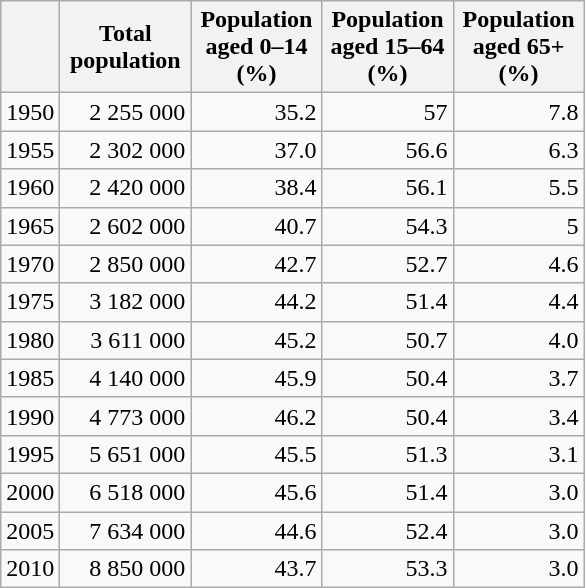<table class="wikitable" style="text-align: right;">
<tr>
<th></th>
<th width="80">Total population</th>
<th width="80">Population aged 0–14 (%)</th>
<th width="80">Population aged 15–64 (%)</th>
<th width="80">Population aged 65+ (%)</th>
</tr>
<tr>
<td>1950</td>
<td>2 255 000</td>
<td>35.2</td>
<td>57</td>
<td>7.8</td>
</tr>
<tr>
<td>1955</td>
<td>2 302 000</td>
<td>37.0</td>
<td>56.6</td>
<td>6.3</td>
</tr>
<tr>
<td>1960</td>
<td>2 420 000</td>
<td>38.4</td>
<td>56.1</td>
<td>5.5</td>
</tr>
<tr>
<td>1965</td>
<td>2 602 000</td>
<td>40.7</td>
<td>54.3</td>
<td>5</td>
</tr>
<tr>
<td>1970</td>
<td>2 850 000</td>
<td>42.7</td>
<td>52.7</td>
<td>4.6</td>
</tr>
<tr>
<td>1975</td>
<td>3 182 000</td>
<td>44.2</td>
<td>51.4</td>
<td>4.4</td>
</tr>
<tr>
<td>1980</td>
<td>3 611 000</td>
<td>45.2</td>
<td>50.7</td>
<td>4.0</td>
</tr>
<tr>
<td>1985</td>
<td>4 140 000</td>
<td>45.9</td>
<td>50.4</td>
<td>3.7</td>
</tr>
<tr>
<td>1990</td>
<td>4 773 000</td>
<td>46.2</td>
<td>50.4</td>
<td>3.4</td>
</tr>
<tr>
<td>1995</td>
<td>5 651 000</td>
<td>45.5</td>
<td>51.3</td>
<td>3.1</td>
</tr>
<tr>
<td>2000</td>
<td>6 518 000</td>
<td>45.6</td>
<td>51.4</td>
<td>3.0</td>
</tr>
<tr>
<td>2005</td>
<td>7 634 000</td>
<td>44.6</td>
<td>52.4</td>
<td>3.0</td>
</tr>
<tr>
<td>2010</td>
<td>8 850 000</td>
<td>43.7</td>
<td>53.3</td>
<td>3.0</td>
</tr>
</table>
